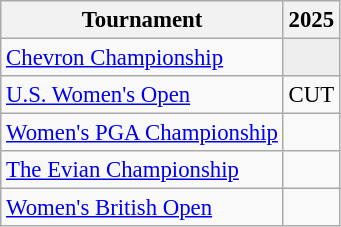<table class="wikitable" style="font-size:95%;text-align:center;">
<tr>
<th>Tournament</th>
<th>2025</th>
</tr>
<tr>
<td align=left><a href='#'>Chevron Championship</a></td>
<td style="background:#eeeeee;"></td>
</tr>
<tr>
<td align=left><a href='#'>U.S. Women's Open</a></td>
<td>CUT</td>
</tr>
<tr>
<td align=left><a href='#'>Women's PGA Championship</a></td>
<td></td>
</tr>
<tr>
<td align=left><a href='#'>The Evian Championship</a></td>
<td></td>
</tr>
<tr>
<td align=left><a href='#'>Women's British Open</a></td>
<td></td>
</tr>
</table>
